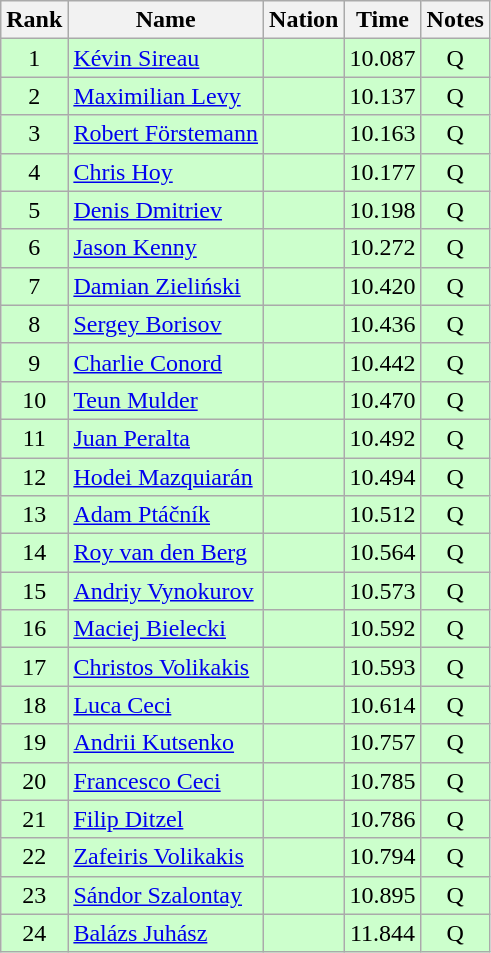<table class="wikitable sortable" style="text-align:center">
<tr>
<th>Rank</th>
<th>Name</th>
<th>Nation</th>
<th>Time</th>
<th>Notes</th>
</tr>
<tr bgcolor=ccffcc>
<td>1</td>
<td align=left><a href='#'>Kévin Sireau</a></td>
<td align=left></td>
<td>10.087</td>
<td>Q</td>
</tr>
<tr bgcolor=ccffcc>
<td>2</td>
<td align=left><a href='#'>Maximilian Levy</a></td>
<td align=left></td>
<td>10.137</td>
<td>Q</td>
</tr>
<tr bgcolor=ccffcc>
<td>3</td>
<td align=left><a href='#'>Robert Förstemann</a></td>
<td align=left></td>
<td>10.163</td>
<td>Q</td>
</tr>
<tr bgcolor=ccffcc>
<td>4</td>
<td align=left><a href='#'>Chris Hoy</a></td>
<td align=left></td>
<td>10.177</td>
<td>Q</td>
</tr>
<tr bgcolor=ccffcc>
<td>5</td>
<td align=left><a href='#'>Denis Dmitriev</a></td>
<td align=left></td>
<td>10.198</td>
<td>Q</td>
</tr>
<tr bgcolor=ccffcc>
<td>6</td>
<td align=left><a href='#'>Jason Kenny</a></td>
<td align=left></td>
<td>10.272</td>
<td>Q</td>
</tr>
<tr bgcolor=ccffcc>
<td>7</td>
<td align=left><a href='#'>Damian Zieliński</a></td>
<td align=left></td>
<td>10.420</td>
<td>Q</td>
</tr>
<tr bgcolor=ccffcc>
<td>8</td>
<td align=left><a href='#'>Sergey Borisov</a></td>
<td align=left></td>
<td>10.436</td>
<td>Q</td>
</tr>
<tr bgcolor=ccffcc>
<td>9</td>
<td align=left><a href='#'>Charlie Conord</a></td>
<td align=left></td>
<td>10.442</td>
<td>Q</td>
</tr>
<tr bgcolor=ccffcc>
<td>10</td>
<td align=left><a href='#'>Teun Mulder</a></td>
<td align=left></td>
<td>10.470</td>
<td>Q</td>
</tr>
<tr bgcolor=ccffcc>
<td>11</td>
<td align=left><a href='#'>Juan Peralta</a></td>
<td align=left></td>
<td>10.492</td>
<td>Q</td>
</tr>
<tr bgcolor=ccffcc>
<td>12</td>
<td align=left><a href='#'>Hodei Mazquiarán</a></td>
<td align=left></td>
<td>10.494</td>
<td>Q</td>
</tr>
<tr bgcolor=ccffcc>
<td>13</td>
<td align=left><a href='#'>Adam Ptáčník</a></td>
<td align=left></td>
<td>10.512</td>
<td>Q</td>
</tr>
<tr bgcolor=ccffcc>
<td>14</td>
<td align=left><a href='#'>Roy van den Berg</a></td>
<td align=left></td>
<td>10.564</td>
<td>Q</td>
</tr>
<tr bgcolor=ccffcc>
<td>15</td>
<td align=left><a href='#'>Andriy Vynokurov</a></td>
<td align=left></td>
<td>10.573</td>
<td>Q</td>
</tr>
<tr bgcolor=ccffcc>
<td>16</td>
<td align=left><a href='#'>Maciej Bielecki</a></td>
<td align=left></td>
<td>10.592</td>
<td>Q</td>
</tr>
<tr bgcolor=ccffcc>
<td>17</td>
<td align=left><a href='#'>Christos Volikakis</a></td>
<td align=left></td>
<td>10.593</td>
<td>Q</td>
</tr>
<tr bgcolor=ccffcc>
<td>18</td>
<td align=left><a href='#'>Luca Ceci</a></td>
<td align=left></td>
<td>10.614</td>
<td>Q</td>
</tr>
<tr bgcolor=ccffcc>
<td>19</td>
<td align=left><a href='#'>Andrii Kutsenko</a></td>
<td align=left></td>
<td>10.757</td>
<td>Q</td>
</tr>
<tr bgcolor=ccffcc>
<td>20</td>
<td align=left><a href='#'>Francesco Ceci</a></td>
<td align=left></td>
<td>10.785</td>
<td>Q</td>
</tr>
<tr bgcolor=ccffcc>
<td>21</td>
<td align=left><a href='#'>Filip Ditzel</a></td>
<td align=left></td>
<td>10.786</td>
<td>Q</td>
</tr>
<tr bgcolor=ccffcc>
<td>22</td>
<td align=left><a href='#'>Zafeiris Volikakis</a></td>
<td align=left></td>
<td>10.794</td>
<td>Q</td>
</tr>
<tr bgcolor=ccffcc>
<td>23</td>
<td align=left><a href='#'>Sándor Szalontay</a></td>
<td align=left></td>
<td>10.895</td>
<td>Q</td>
</tr>
<tr bgcolor=ccffcc>
<td>24</td>
<td align=left><a href='#'>Balázs Juhász</a></td>
<td align=left></td>
<td>11.844</td>
<td>Q</td>
</tr>
</table>
